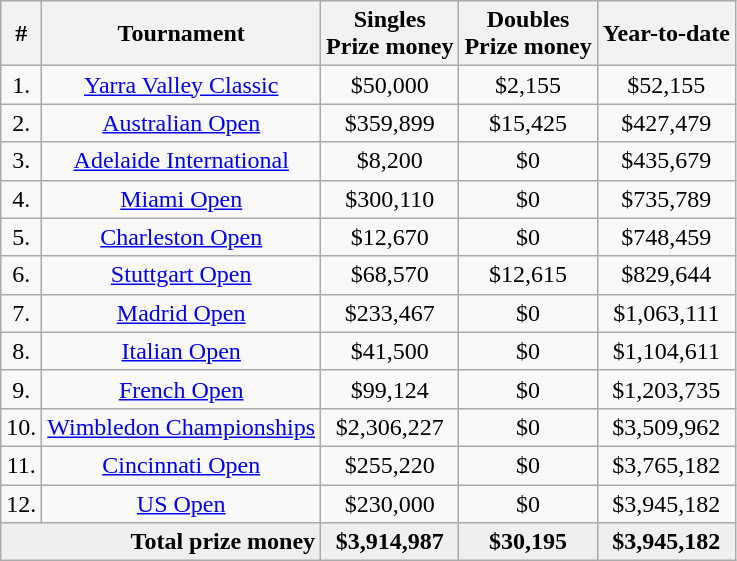<table class="wikitable sortable" style="text-align:center">
<tr>
<th>#</th>
<th>Tournament</th>
<th>Singles<br>Prize money</th>
<th>Doubles<br>Prize money</th>
<th>Year-to-date</th>
</tr>
<tr>
<td>1.</td>
<td><a href='#'>Yarra Valley Classic</a></td>
<td>$50,000</td>
<td>$2,155</td>
<td>$52,155</td>
</tr>
<tr>
<td>2.</td>
<td><a href='#'>Australian Open</a></td>
<td>$359,899</td>
<td>$15,425</td>
<td>$427,479</td>
</tr>
<tr>
<td>3.</td>
<td><a href='#'>Adelaide International</a></td>
<td>$8,200</td>
<td>$0</td>
<td>$435,679</td>
</tr>
<tr>
<td>4.</td>
<td><a href='#'>Miami Open</a></td>
<td>$300,110</td>
<td>$0</td>
<td>$735,789</td>
</tr>
<tr>
<td>5.</td>
<td><a href='#'>Charleston Open</a></td>
<td>$12,670</td>
<td>$0</td>
<td>$748,459</td>
</tr>
<tr>
<td>6.</td>
<td><a href='#'>Stuttgart Open</a></td>
<td>$68,570</td>
<td>$12,615</td>
<td>$829,644</td>
</tr>
<tr>
<td>7.</td>
<td><a href='#'>Madrid Open</a></td>
<td>$233,467</td>
<td>$0</td>
<td>$1,063,111</td>
</tr>
<tr>
<td>8.</td>
<td><a href='#'>Italian Open</a></td>
<td>$41,500</td>
<td>$0</td>
<td>$1,104,611</td>
</tr>
<tr>
<td>9.</td>
<td><a href='#'>French Open</a></td>
<td>$99,124</td>
<td>$0</td>
<td>$1,203,735</td>
</tr>
<tr>
<td>10.</td>
<td><a href='#'>Wimbledon Championships</a></td>
<td>$2,306,227</td>
<td>$0</td>
<td>$3,509,962</td>
</tr>
<tr>
<td>11.</td>
<td><a href='#'>Cincinnati Open</a></td>
<td>$255,220</td>
<td>$0</td>
<td>$3,765,182</td>
</tr>
<tr>
<td>12.</td>
<td><a href='#'>US Open</a></td>
<td>$230,000</td>
<td>$0</td>
<td>$3,945,182</td>
</tr>
<tr style="background:#efefef">
<td colspan="2" align="right"><strong>Total prize money</strong></td>
<td><strong>$3,914,987</strong></td>
<td><strong>$30,195</strong></td>
<td><strong>$3,945,182</strong></td>
</tr>
</table>
